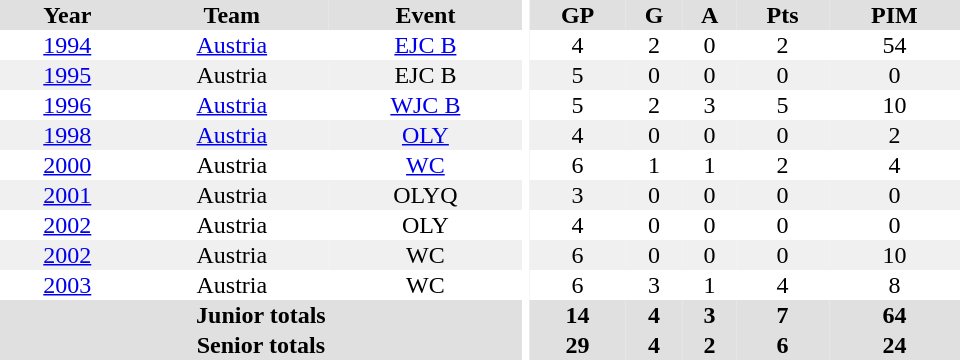<table border="0" cellpadding="1" cellspacing="0" style="text-align:center; width:40em">
<tr bgcolor="#e0e0e0">
<th>Year</th>
<th>Team</th>
<th>Event</th>
<th rowspan="99" bgcolor="#ffffff"></th>
<th>GP</th>
<th>G</th>
<th>A</th>
<th>Pts</th>
<th>PIM</th>
</tr>
<tr>
<td><a href='#'>1994</a></td>
<td><a href='#'>Austria</a></td>
<td><a href='#'>EJC B</a></td>
<td>4</td>
<td>2</td>
<td>0</td>
<td>2</td>
<td>54</td>
</tr>
<tr bgcolor="#f0f0f0">
<td><a href='#'>1995</a></td>
<td>Austria</td>
<td>EJC B</td>
<td>5</td>
<td>0</td>
<td>0</td>
<td>0</td>
<td>0</td>
</tr>
<tr>
<td><a href='#'>1996</a></td>
<td><a href='#'>Austria</a></td>
<td><a href='#'>WJC B</a></td>
<td>5</td>
<td>2</td>
<td>3</td>
<td>5</td>
<td>10</td>
</tr>
<tr bgcolor="#f0f0f0">
<td><a href='#'>1998</a></td>
<td><a href='#'>Austria</a></td>
<td><a href='#'>OLY</a></td>
<td>4</td>
<td>0</td>
<td>0</td>
<td>0</td>
<td>2</td>
</tr>
<tr>
<td><a href='#'>2000</a></td>
<td>Austria</td>
<td><a href='#'>WC</a></td>
<td>6</td>
<td>1</td>
<td>1</td>
<td>2</td>
<td>4</td>
</tr>
<tr bgcolor="#f0f0f0">
<td><a href='#'>2001</a></td>
<td>Austria</td>
<td>OLYQ</td>
<td>3</td>
<td>0</td>
<td>0</td>
<td>0</td>
<td>0</td>
</tr>
<tr>
<td><a href='#'>2002</a></td>
<td>Austria</td>
<td>OLY</td>
<td>4</td>
<td>0</td>
<td>0</td>
<td>0</td>
<td>0</td>
</tr>
<tr bgcolor="#f0f0f0">
<td><a href='#'>2002</a></td>
<td>Austria</td>
<td>WC</td>
<td>6</td>
<td>0</td>
<td>0</td>
<td>0</td>
<td>10</td>
</tr>
<tr>
<td><a href='#'>2003</a></td>
<td>Austria</td>
<td>WC</td>
<td>6</td>
<td>3</td>
<td>1</td>
<td>4</td>
<td>8</td>
</tr>
<tr bgcolor="#e0e0e0">
<th colspan="3">Junior totals</th>
<th>14</th>
<th>4</th>
<th>3</th>
<th>7</th>
<th>64</th>
</tr>
<tr bgcolor="#e0e0e0">
<th colspan="3">Senior totals</th>
<th>29</th>
<th>4</th>
<th>2</th>
<th>6</th>
<th>24</th>
</tr>
</table>
